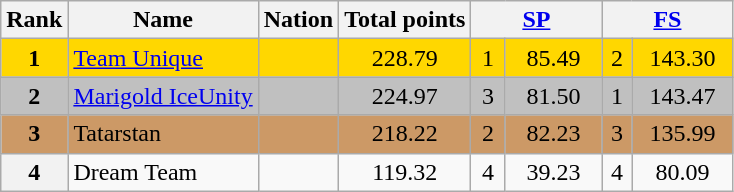<table class="wikitable sortable">
<tr>
<th>Rank</th>
<th>Name</th>
<th>Nation</th>
<th>Total points</th>
<th colspan="2" width="80px"><a href='#'>SP</a></th>
<th colspan="2" width="80px"><a href='#'>FS</a></th>
</tr>
<tr bgcolor="gold">
<td align="center"><strong>1</strong></td>
<td><a href='#'>Team Unique</a></td>
<td></td>
<td align="center">228.79</td>
<td align="center">1</td>
<td align="center">85.49</td>
<td align="center">2</td>
<td align="center">143.30</td>
</tr>
<tr bgcolor="silver">
<td align="center"><strong>2</strong></td>
<td><a href='#'>Marigold IceUnity</a></td>
<td></td>
<td align="center">224.97</td>
<td align="center">3</td>
<td align="center">81.50</td>
<td align="center">1</td>
<td align="center">143.47</td>
</tr>
<tr bgcolor="#cc9966">
<td align="center"><strong>3</strong></td>
<td>Tatarstan</td>
<td></td>
<td align="center">218.22</td>
<td align="center">2</td>
<td align="center">82.23</td>
<td align="center">3</td>
<td align="center">135.99</td>
</tr>
<tr>
<th>4</th>
<td>Dream Team</td>
<td></td>
<td align="center">119.32</td>
<td align="center">4</td>
<td align="center">39.23</td>
<td align="center">4</td>
<td align="center">80.09</td>
</tr>
</table>
